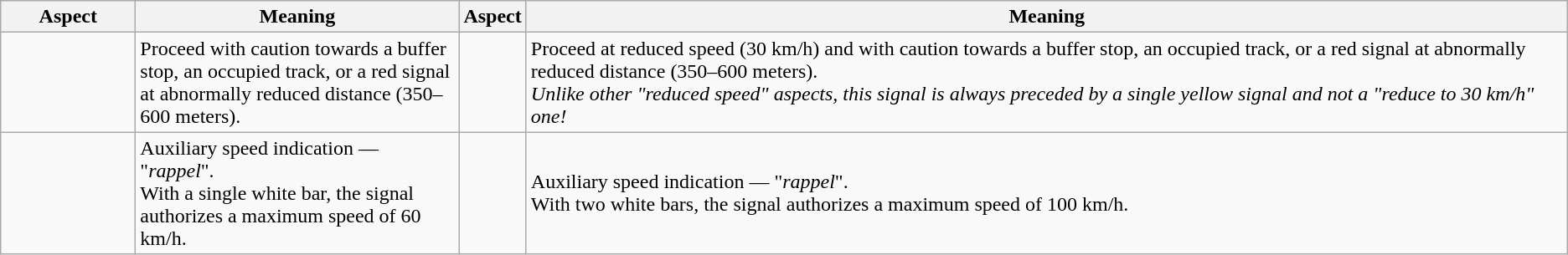<table class="wikitable" border="1">
<tr>
<th width="100">Aspect</th>
<th width="250">Meaning</th>
<th>Aspect</th>
<th>Meaning</th>
</tr>
<tr>
<td></td>
<td>Proceed with caution towards a buffer stop, an occupied track, or a red signal at abnormally reduced distance (350–600 meters).</td>
<td></td>
<td>Proceed at reduced speed (30 km/h) and with caution towards a buffer stop, an occupied track, or a red signal at abnormally reduced distance (350–600 meters).<br><em>Unlike other "reduced speed" aspects, this signal is always preceded by a single yellow signal and not a "reduce to 30 km/h" one!</em></td>
</tr>
<tr>
<td></td>
<td>Auxiliary speed indication — "<em>rappel</em>".<br>With a single white bar, the signal authorizes a maximum speed of 60 km/h.</td>
<td></td>
<td>Auxiliary speed indication — "<em>rappel</em>".<br>With two white bars, the signal authorizes a maximum speed of 100 km/h.</td>
</tr>
</table>
